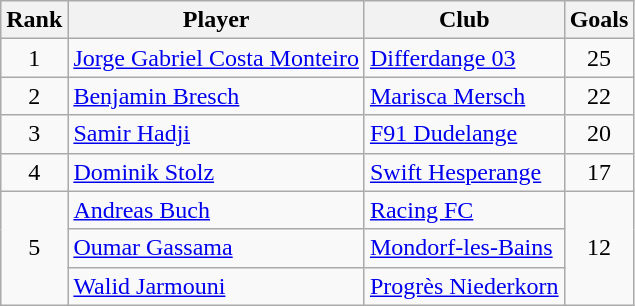<table class="wikitable" style="text-align:center;">
<tr>
<th>Rank</th>
<th>Player</th>
<th>Club</th>
<th>Goals</th>
</tr>
<tr>
<td>1</td>
<td align="left"> <a href='#'>Jorge Gabriel Costa Monteiro</a></td>
<td align="left"><a href='#'>Differdange 03</a></td>
<td>25</td>
</tr>
<tr>
<td>2</td>
<td align="left"> <a href='#'>Benjamin Bresch</a></td>
<td align="left"><a href='#'>Marisca Mersch</a></td>
<td>22</td>
</tr>
<tr>
<td>3</td>
<td align="left"> <a href='#'>Samir Hadji</a></td>
<td align="left"><a href='#'>F91 Dudelange</a></td>
<td>20</td>
</tr>
<tr>
<td>4</td>
<td align="left"> <a href='#'>Dominik Stolz</a></td>
<td align="left"><a href='#'>Swift Hesperange</a></td>
<td>17</td>
</tr>
<tr>
<td rowspan="3">5</td>
<td align="left"> <a href='#'>Andreas Buch</a></td>
<td align="left"><a href='#'>Racing FC</a></td>
<td rowspan="3">12</td>
</tr>
<tr>
<td align="left"> <a href='#'>Oumar Gassama</a></td>
<td align="left"><a href='#'>Mondorf-les-Bains</a></td>
</tr>
<tr>
<td align="left"> <a href='#'>Walid Jarmouni</a></td>
<td align="left"><a href='#'>Progrès Niederkorn</a></td>
</tr>
</table>
